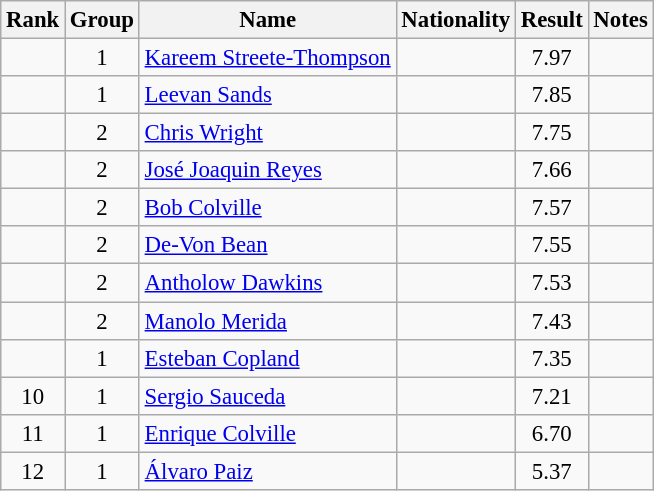<table class="wikitable sortable" style="text-align:center;font-size:95%">
<tr>
<th>Rank</th>
<th>Group</th>
<th>Name</th>
<th>Nationality</th>
<th>Result</th>
<th>Notes</th>
</tr>
<tr>
<td></td>
<td>1</td>
<td align=left><a href='#'>Kareem Streete-Thompson</a></td>
<td align=left></td>
<td>7.97</td>
<td></td>
</tr>
<tr>
<td></td>
<td>1</td>
<td align=left><a href='#'>Leevan Sands</a></td>
<td align=left></td>
<td>7.85</td>
<td></td>
</tr>
<tr>
<td></td>
<td>2</td>
<td align=left><a href='#'>Chris Wright</a></td>
<td align=left></td>
<td>7.75</td>
<td></td>
</tr>
<tr>
<td></td>
<td>2</td>
<td align=left><a href='#'>José Joaquin Reyes</a></td>
<td align=left></td>
<td>7.66</td>
<td></td>
</tr>
<tr>
<td></td>
<td>2</td>
<td align=left><a href='#'>Bob Colville</a></td>
<td align=left></td>
<td>7.57</td>
<td></td>
</tr>
<tr>
<td></td>
<td>2</td>
<td align=left><a href='#'>De-Von Bean</a></td>
<td align=left></td>
<td>7.55</td>
<td></td>
</tr>
<tr>
<td></td>
<td>2</td>
<td align=left><a href='#'>Antholow Dawkins</a></td>
<td align=left></td>
<td>7.53</td>
<td></td>
</tr>
<tr>
<td></td>
<td>2</td>
<td align=left><a href='#'>Manolo Merida</a></td>
<td align=left></td>
<td>7.43</td>
<td></td>
</tr>
<tr>
<td></td>
<td>1</td>
<td align=left><a href='#'>Esteban Copland</a></td>
<td align=left></td>
<td>7.35</td>
<td></td>
</tr>
<tr>
<td>10</td>
<td>1</td>
<td align=left><a href='#'>Sergio Sauceda</a></td>
<td align=left></td>
<td>7.21</td>
<td></td>
</tr>
<tr>
<td>11</td>
<td>1</td>
<td align=left><a href='#'>Enrique Colville</a></td>
<td align=left></td>
<td>6.70</td>
<td></td>
</tr>
<tr>
<td>12</td>
<td>1</td>
<td align=left><a href='#'>Álvaro Paiz</a></td>
<td align=left></td>
<td>5.37</td>
<td></td>
</tr>
</table>
